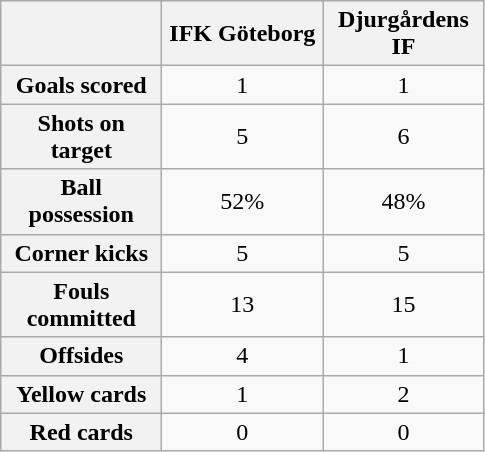<table class="wikitable plainrowheaders" style="text-align:center">
<tr>
<th scope=col width=100></th>
<th scope=col width=100>IFK Göteborg</th>
<th scope=col width=100>Djurgårdens IF</th>
</tr>
<tr>
<th scope=row>Goals scored</th>
<td>1</td>
<td>1</td>
</tr>
<tr>
<th scope=row>Shots on target</th>
<td>5</td>
<td>6</td>
</tr>
<tr>
<th scope=row>Ball possession</th>
<td>52%</td>
<td>48%</td>
</tr>
<tr>
<th scope=row>Corner kicks</th>
<td>5</td>
<td>5</td>
</tr>
<tr>
<th scope=row>Fouls committed</th>
<td>13</td>
<td>15</td>
</tr>
<tr>
<th scope=row>Offsides</th>
<td>4</td>
<td>1</td>
</tr>
<tr>
<th scope=row>Yellow cards</th>
<td>1</td>
<td>2</td>
</tr>
<tr>
<th scope=row>Red cards</th>
<td>0</td>
<td>0</td>
</tr>
</table>
